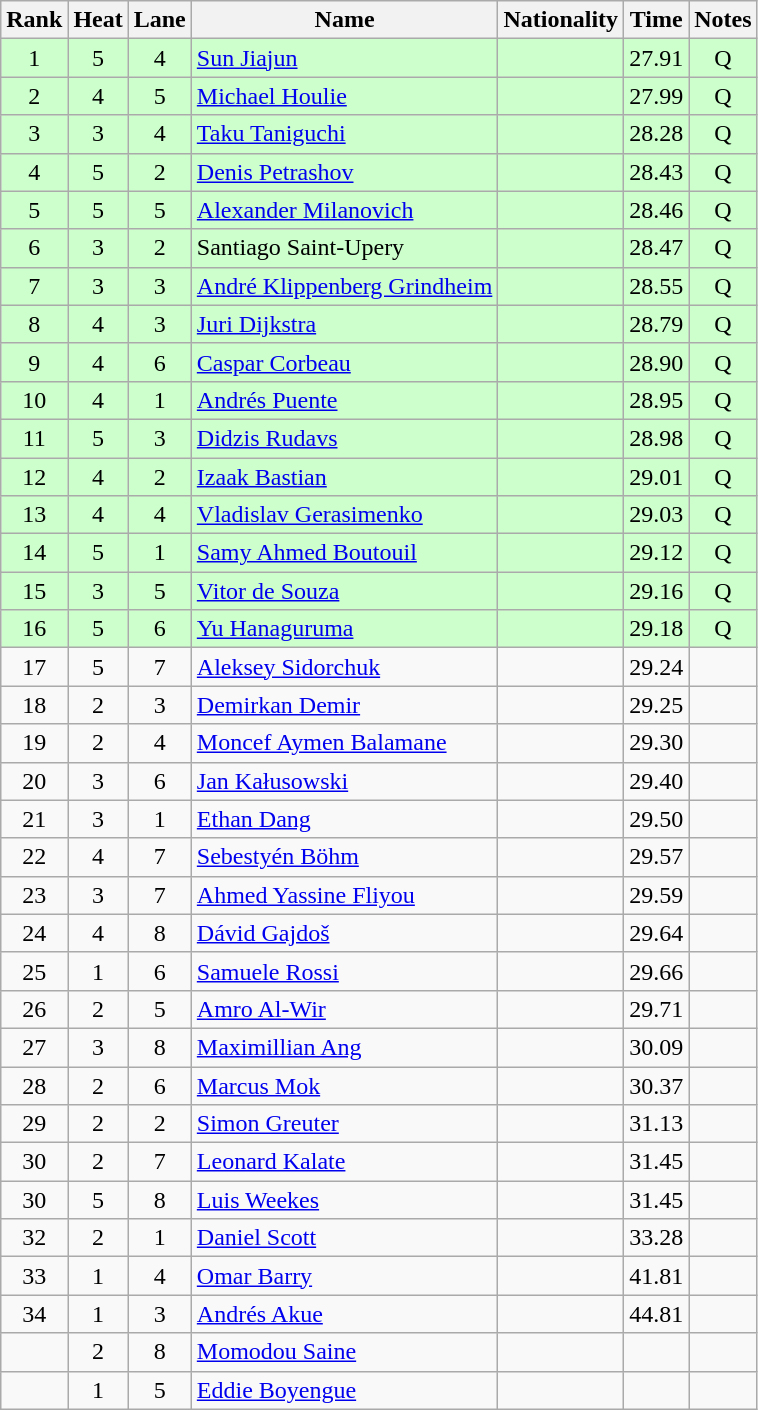<table class="wikitable sortable" style="text-align:center">
<tr>
<th>Rank</th>
<th>Heat</th>
<th>Lane</th>
<th>Name</th>
<th>Nationality</th>
<th>Time</th>
<th>Notes</th>
</tr>
<tr bgcolor=ccffcc>
<td>1</td>
<td>5</td>
<td>4</td>
<td align=left><a href='#'>Sun Jiajun</a></td>
<td align=left></td>
<td>27.91</td>
<td>Q</td>
</tr>
<tr bgcolor=ccffcc>
<td>2</td>
<td>4</td>
<td>5</td>
<td align=left><a href='#'>Michael Houlie</a></td>
<td align=left></td>
<td>27.99</td>
<td>Q</td>
</tr>
<tr bgcolor=ccffcc>
<td>3</td>
<td>3</td>
<td>4</td>
<td align=left><a href='#'>Taku Taniguchi</a></td>
<td align=left></td>
<td>28.28</td>
<td>Q</td>
</tr>
<tr bgcolor=ccffcc>
<td>4</td>
<td>5</td>
<td>2</td>
<td align=left><a href='#'>Denis Petrashov</a></td>
<td align=left></td>
<td>28.43</td>
<td>Q</td>
</tr>
<tr bgcolor=ccffcc>
<td>5</td>
<td>5</td>
<td>5</td>
<td align=left><a href='#'>Alexander Milanovich</a></td>
<td align=left></td>
<td>28.46</td>
<td>Q</td>
</tr>
<tr bgcolor=ccffcc>
<td>6</td>
<td>3</td>
<td>2</td>
<td align=left>Santiago Saint-Upery</td>
<td align=left></td>
<td>28.47</td>
<td>Q</td>
</tr>
<tr bgcolor=ccffcc>
<td>7</td>
<td>3</td>
<td>3</td>
<td align=left><a href='#'>André Klippenberg Grindheim</a></td>
<td align=left></td>
<td>28.55</td>
<td>Q</td>
</tr>
<tr bgcolor=ccffcc>
<td>8</td>
<td>4</td>
<td>3</td>
<td align=left><a href='#'>Juri Dijkstra</a></td>
<td align=left></td>
<td>28.79</td>
<td>Q</td>
</tr>
<tr bgcolor=ccffcc>
<td>9</td>
<td>4</td>
<td>6</td>
<td align=left><a href='#'>Caspar Corbeau</a></td>
<td align=left></td>
<td>28.90</td>
<td>Q</td>
</tr>
<tr bgcolor=ccffcc>
<td>10</td>
<td>4</td>
<td>1</td>
<td align=left><a href='#'>Andrés Puente</a></td>
<td align=left></td>
<td>28.95</td>
<td>Q</td>
</tr>
<tr bgcolor=ccffcc>
<td>11</td>
<td>5</td>
<td>3</td>
<td align=left><a href='#'>Didzis Rudavs</a></td>
<td align=left></td>
<td>28.98</td>
<td>Q</td>
</tr>
<tr bgcolor=ccffcc>
<td>12</td>
<td>4</td>
<td>2</td>
<td align=left><a href='#'>Izaak Bastian</a></td>
<td align=left></td>
<td>29.01</td>
<td>Q</td>
</tr>
<tr bgcolor=ccffcc>
<td>13</td>
<td>4</td>
<td>4</td>
<td align=left><a href='#'>Vladislav Gerasimenko</a></td>
<td align=left></td>
<td>29.03</td>
<td>Q</td>
</tr>
<tr bgcolor=ccffcc>
<td>14</td>
<td>5</td>
<td>1</td>
<td align=left><a href='#'>Samy Ahmed Boutouil</a></td>
<td align=left></td>
<td>29.12</td>
<td>Q</td>
</tr>
<tr bgcolor=ccffcc>
<td>15</td>
<td>3</td>
<td>5</td>
<td align=left><a href='#'>Vitor de Souza</a></td>
<td align=left></td>
<td>29.16</td>
<td>Q</td>
</tr>
<tr bgcolor=ccffcc>
<td>16</td>
<td>5</td>
<td>6</td>
<td align=left><a href='#'>Yu Hanaguruma</a></td>
<td align=left></td>
<td>29.18</td>
<td>Q</td>
</tr>
<tr>
<td>17</td>
<td>5</td>
<td>7</td>
<td align=left><a href='#'>Aleksey Sidorchuk</a></td>
<td align=left></td>
<td>29.24</td>
<td></td>
</tr>
<tr>
<td>18</td>
<td>2</td>
<td>3</td>
<td align=left><a href='#'>Demirkan Demir</a></td>
<td align=left></td>
<td>29.25</td>
<td></td>
</tr>
<tr>
<td>19</td>
<td>2</td>
<td>4</td>
<td align=left><a href='#'>Moncef Aymen Balamane</a></td>
<td align=left></td>
<td>29.30</td>
<td></td>
</tr>
<tr>
<td>20</td>
<td>3</td>
<td>6</td>
<td align=left><a href='#'>Jan Kałusowski</a></td>
<td align=left></td>
<td>29.40</td>
<td></td>
</tr>
<tr>
<td>21</td>
<td>3</td>
<td>1</td>
<td align=left><a href='#'>Ethan Dang</a></td>
<td align=left></td>
<td>29.50</td>
<td></td>
</tr>
<tr>
<td>22</td>
<td>4</td>
<td>7</td>
<td align=left><a href='#'>Sebestyén Böhm</a></td>
<td align=left></td>
<td>29.57</td>
<td></td>
</tr>
<tr>
<td>23</td>
<td>3</td>
<td>7</td>
<td align=left><a href='#'>Ahmed Yassine Fliyou</a></td>
<td align=left></td>
<td>29.59</td>
<td></td>
</tr>
<tr>
<td>24</td>
<td>4</td>
<td>8</td>
<td align=left><a href='#'>Dávid Gajdoš</a></td>
<td align=left></td>
<td>29.64</td>
<td></td>
</tr>
<tr>
<td>25</td>
<td>1</td>
<td>6</td>
<td align=left><a href='#'>Samuele Rossi</a></td>
<td align=left></td>
<td>29.66</td>
<td></td>
</tr>
<tr>
<td>26</td>
<td>2</td>
<td>5</td>
<td align=left><a href='#'>Amro Al-Wir</a></td>
<td align=left></td>
<td>29.71</td>
<td></td>
</tr>
<tr>
<td>27</td>
<td>3</td>
<td>8</td>
<td align=left><a href='#'>Maximillian Ang</a></td>
<td align=left></td>
<td>30.09</td>
<td></td>
</tr>
<tr>
<td>28</td>
<td>2</td>
<td>6</td>
<td align=left><a href='#'>Marcus Mok</a></td>
<td align=left></td>
<td>30.37</td>
<td></td>
</tr>
<tr>
<td>29</td>
<td>2</td>
<td>2</td>
<td align=left><a href='#'>Simon Greuter</a></td>
<td align=left></td>
<td>31.13</td>
<td></td>
</tr>
<tr>
<td>30</td>
<td>2</td>
<td>7</td>
<td align=left><a href='#'>Leonard Kalate</a></td>
<td align=left></td>
<td>31.45</td>
<td></td>
</tr>
<tr>
<td>30</td>
<td>5</td>
<td>8</td>
<td align=left><a href='#'>Luis Weekes</a></td>
<td align=left></td>
<td>31.45</td>
<td></td>
</tr>
<tr>
<td>32</td>
<td>2</td>
<td>1</td>
<td align=left><a href='#'>Daniel Scott</a></td>
<td align=left></td>
<td>33.28</td>
<td></td>
</tr>
<tr>
<td>33</td>
<td>1</td>
<td>4</td>
<td align=left><a href='#'>Omar Barry</a></td>
<td align=left></td>
<td>41.81</td>
<td></td>
</tr>
<tr>
<td>34</td>
<td>1</td>
<td>3</td>
<td align=left><a href='#'>Andrés Akue</a></td>
<td align=left></td>
<td>44.81</td>
<td></td>
</tr>
<tr>
<td></td>
<td>2</td>
<td>8</td>
<td align=left><a href='#'>Momodou Saine</a></td>
<td align=left></td>
<td></td>
<td></td>
</tr>
<tr>
<td></td>
<td>1</td>
<td>5</td>
<td align=left><a href='#'>Eddie Boyengue</a></td>
<td align=left></td>
<td></td>
<td></td>
</tr>
</table>
